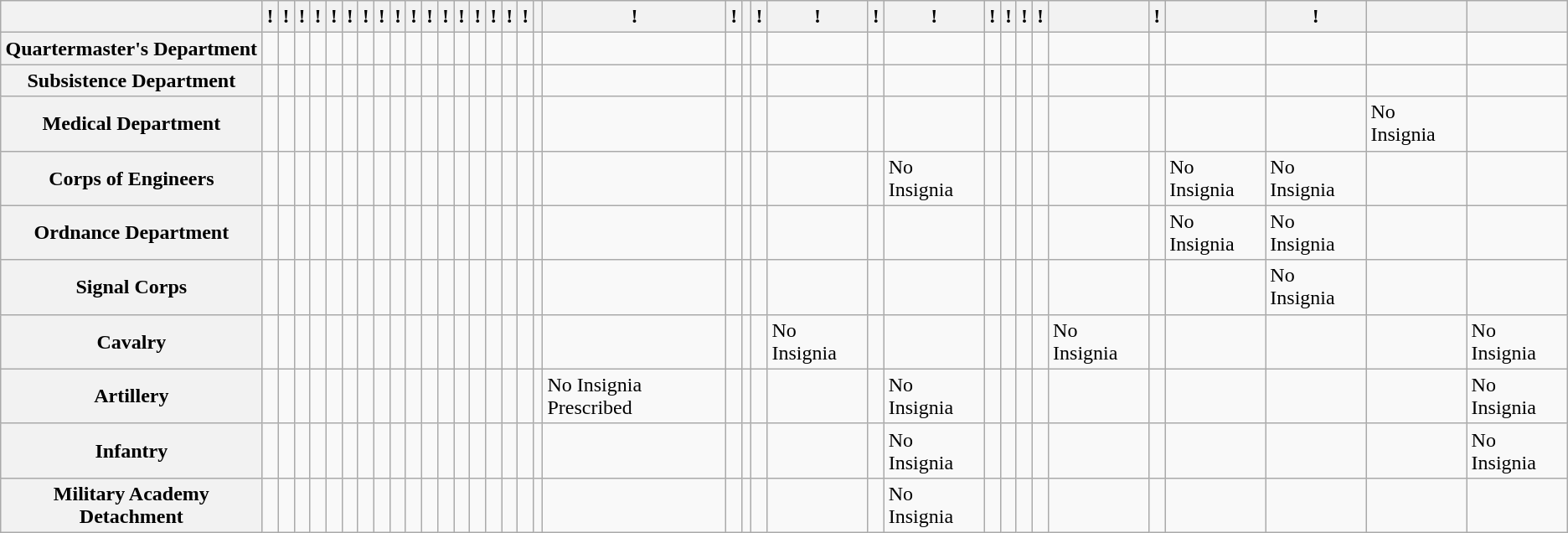<table class="wikitable">
<tr>
<th></th>
<th>!<small></small></th>
<th>!<small></small></th>
<th>!<small></small></th>
<th>!<small></small></th>
<th>!<small></small></th>
<th>!<small></small></th>
<th>!<small></small></th>
<th>!<small></small></th>
<th>!<small></small></th>
<th>!<small></small></th>
<th>!<small></small></th>
<th>!<small></small></th>
<th>!<small></small></th>
<th>!<small></small></th>
<th>!<small></small></th>
<th>!<small></small></th>
<th>!<small></small></th>
<th><small></small></th>
<th>!<small></small></th>
<th>!<small></small></th>
<th><small></small></th>
<th>!<small></small></th>
<th>!<small></small></th>
<th>!<small></small></th>
<th>!<small></small></th>
<th>!<small></small></th>
<th>!<small></small></th>
<th>!<small></small></th>
<th>!<small></small></th>
<th><small></small></th>
<th>!<small></small></th>
<th><small></small></th>
<th>!<small></small></th>
<th><small></small></th>
<th><small></small></th>
</tr>
<tr>
<th>Quartermaster's Department</th>
<td></td>
<td></td>
<td></td>
<td></td>
<td></td>
<td></td>
<td></td>
<td></td>
<td></td>
<td></td>
<td></td>
<td></td>
<td></td>
<td></td>
<td></td>
<td></td>
<td></td>
<td></td>
<td></td>
<td></td>
<td></td>
<td></td>
<td></td>
<td></td>
<td></td>
<td></td>
<td></td>
<td></td>
<td></td>
<td></td>
<td></td>
<td></td>
<td></td>
<td></td>
<td></td>
</tr>
<tr>
<th>Subsistence Department</th>
<td></td>
<td></td>
<td></td>
<td></td>
<td></td>
<td></td>
<td></td>
<td></td>
<td></td>
<td></td>
<td></td>
<td></td>
<td></td>
<td></td>
<td></td>
<td></td>
<td></td>
<td></td>
<td></td>
<td></td>
<td></td>
<td></td>
<td></td>
<td></td>
<td></td>
<td></td>
<td></td>
<td></td>
<td></td>
<td></td>
<td></td>
<td></td>
<td></td>
<td></td>
<td></td>
</tr>
<tr>
<th>Medical Department</th>
<td></td>
<td></td>
<td></td>
<td></td>
<td></td>
<td></td>
<td></td>
<td></td>
<td></td>
<td></td>
<td></td>
<td></td>
<td></td>
<td></td>
<td></td>
<td></td>
<td></td>
<td></td>
<td></td>
<td></td>
<td></td>
<td></td>
<td></td>
<td></td>
<td></td>
<td></td>
<td></td>
<td></td>
<td></td>
<td></td>
<td></td>
<td></td>
<td></td>
<td>No Insignia</td>
<td></td>
</tr>
<tr>
<th>Corps of Engineers</th>
<td></td>
<td></td>
<td></td>
<td></td>
<td></td>
<td></td>
<td></td>
<td></td>
<td></td>
<td></td>
<td></td>
<td></td>
<td></td>
<td></td>
<td></td>
<td></td>
<td></td>
<td></td>
<td></td>
<td></td>
<td></td>
<td></td>
<td></td>
<td></td>
<td>No Insignia</td>
<td></td>
<td></td>
<td></td>
<td></td>
<td></td>
<td></td>
<td>No Insignia</td>
<td>No Insignia</td>
<td></td>
<td></td>
</tr>
<tr>
<th>Ordnance Department</th>
<td></td>
<td></td>
<td></td>
<td></td>
<td></td>
<td></td>
<td></td>
<td></td>
<td></td>
<td></td>
<td></td>
<td></td>
<td></td>
<td></td>
<td></td>
<td></td>
<td></td>
<td></td>
<td></td>
<td></td>
<td></td>
<td></td>
<td></td>
<td></td>
<td></td>
<td></td>
<td></td>
<td></td>
<td></td>
<td></td>
<td></td>
<td>No Insignia</td>
<td>No Insignia</td>
<td></td>
<td></td>
</tr>
<tr>
<th>Signal Corps</th>
<td></td>
<td></td>
<td></td>
<td></td>
<td></td>
<td></td>
<td></td>
<td></td>
<td></td>
<td></td>
<td></td>
<td></td>
<td></td>
<td></td>
<td></td>
<td></td>
<td></td>
<td></td>
<td></td>
<td></td>
<td></td>
<td></td>
<td></td>
<td></td>
<td></td>
<td></td>
<td></td>
<td></td>
<td></td>
<td></td>
<td></td>
<td></td>
<td>No Insignia</td>
<td></td>
<td></td>
</tr>
<tr>
<th>Cavalry</th>
<td></td>
<td></td>
<td></td>
<td></td>
<td></td>
<td></td>
<td></td>
<td></td>
<td></td>
<td></td>
<td></td>
<td></td>
<td></td>
<td></td>
<td></td>
<td></td>
<td></td>
<td></td>
<td></td>
<td></td>
<td></td>
<td></td>
<td>No Insignia</td>
<td></td>
<td></td>
<td></td>
<td></td>
<td></td>
<td></td>
<td>No Insignia</td>
<td></td>
<td></td>
<td></td>
<td></td>
<td>No Insignia</td>
</tr>
<tr>
<th>Artillery</th>
<td></td>
<td></td>
<td></td>
<td></td>
<td></td>
<td></td>
<td></td>
<td></td>
<td></td>
<td></td>
<td></td>
<td></td>
<td></td>
<td></td>
<td></td>
<td></td>
<td></td>
<td></td>
<td>No Insignia  Prescribed</td>
<td></td>
<td></td>
<td></td>
<td></td>
<td></td>
<td>No Insignia</td>
<td></td>
<td></td>
<td></td>
<td></td>
<td></td>
<td></td>
<td></td>
<td></td>
<td></td>
<td>No Insignia</td>
</tr>
<tr>
<th>Infantry</th>
<td></td>
<td></td>
<td></td>
<td></td>
<td></td>
<td></td>
<td></td>
<td></td>
<td></td>
<td></td>
<td></td>
<td></td>
<td></td>
<td></td>
<td></td>
<td></td>
<td></td>
<td></td>
<td></td>
<td></td>
<td></td>
<td></td>
<td></td>
<td></td>
<td>No Insignia</td>
<td></td>
<td></td>
<td></td>
<td></td>
<td></td>
<td></td>
<td></td>
<td></td>
<td></td>
<td>No Insignia</td>
</tr>
<tr>
<th>Military Academy Detachment</th>
<td></td>
<td></td>
<td></td>
<td></td>
<td></td>
<td></td>
<td></td>
<td></td>
<td></td>
<td></td>
<td></td>
<td></td>
<td></td>
<td></td>
<td></td>
<td></td>
<td></td>
<td></td>
<td></td>
<td></td>
<td></td>
<td></td>
<td></td>
<td></td>
<td>No Insignia</td>
<td></td>
<td></td>
<td></td>
<td></td>
<td></td>
<td></td>
<td></td>
<td></td>
<td></td>
<td></td>
</tr>
</table>
